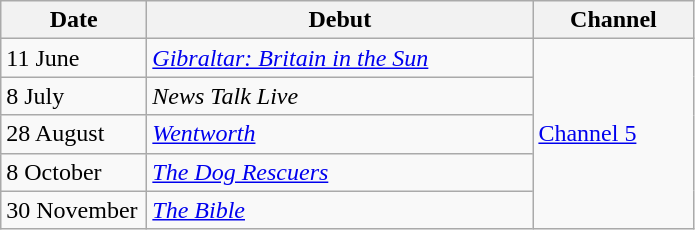<table class="wikitable">
<tr>
<th width=90>Date</th>
<th width=250>Debut</th>
<th width=100>Channel</th>
</tr>
<tr>
<td>11 June</td>
<td><em><a href='#'>Gibraltar: Britain in the Sun</a></em></td>
<td rowspan=5><a href='#'>Channel 5</a></td>
</tr>
<tr>
<td>8 July</td>
<td><em>News Talk Live</em></td>
</tr>
<tr>
<td>28 August</td>
<td><em><a href='#'>Wentworth</a></em></td>
</tr>
<tr>
<td>8 October</td>
<td><em><a href='#'>The Dog Rescuers</a></em></td>
</tr>
<tr>
<td>30 November</td>
<td><em><a href='#'>The Bible</a></em></td>
</tr>
</table>
